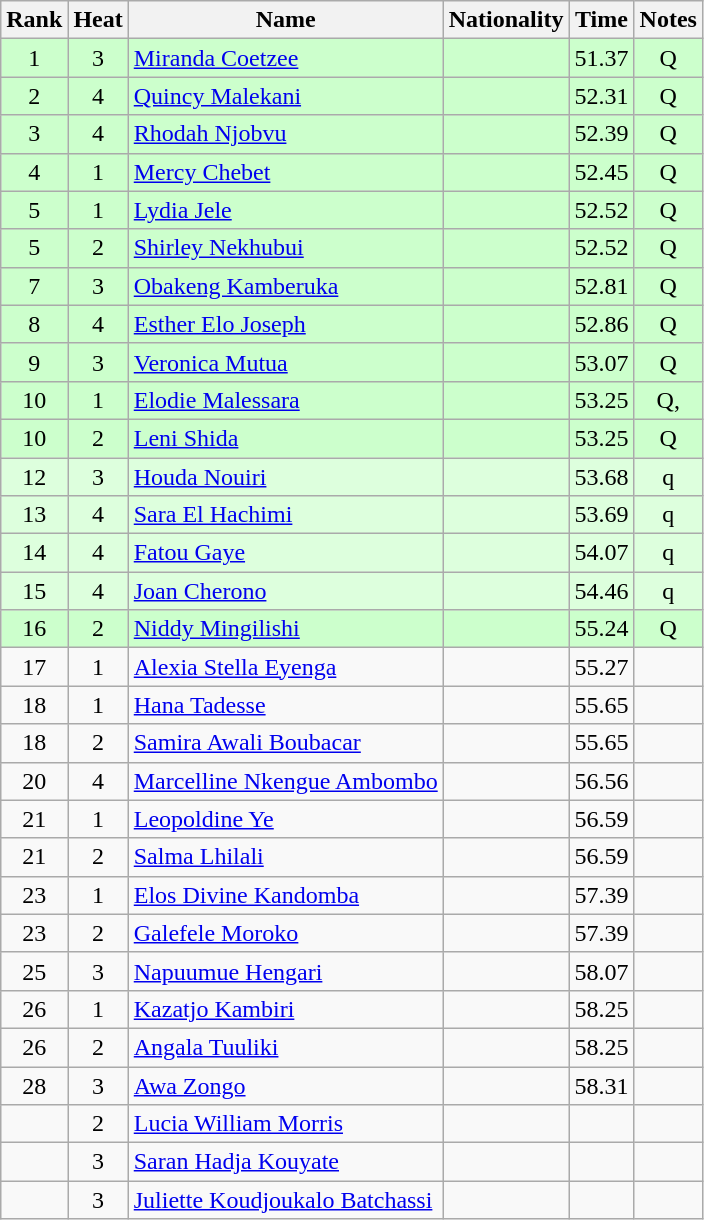<table class="wikitable sortable" style="text-align:center">
<tr>
<th>Rank</th>
<th>Heat</th>
<th>Name</th>
<th>Nationality</th>
<th>Time</th>
<th>Notes</th>
</tr>
<tr bgcolor=ccffcc>
<td>1</td>
<td>3</td>
<td align=left><a href='#'>Miranda Coetzee</a></td>
<td align=left></td>
<td>51.37</td>
<td>Q</td>
</tr>
<tr bgcolor=ccffcc>
<td>2</td>
<td>4</td>
<td align=left><a href='#'>Quincy Malekani</a></td>
<td align=left></td>
<td>52.31</td>
<td>Q</td>
</tr>
<tr bgcolor=ccffcc>
<td>3</td>
<td>4</td>
<td align=left><a href='#'>Rhodah Njobvu</a></td>
<td align=left></td>
<td>52.39</td>
<td>Q</td>
</tr>
<tr bgcolor=ccffcc>
<td>4</td>
<td>1</td>
<td align=left><a href='#'>Mercy Chebet</a></td>
<td align=left></td>
<td>52.45</td>
<td>Q</td>
</tr>
<tr bgcolor=ccffcc>
<td>5</td>
<td>1</td>
<td align=left><a href='#'>Lydia Jele</a></td>
<td align=left></td>
<td>52.52</td>
<td>Q</td>
</tr>
<tr bgcolor=ccffcc>
<td>5</td>
<td>2</td>
<td align=left><a href='#'>Shirley Nekhubui</a></td>
<td align=left></td>
<td>52.52</td>
<td>Q</td>
</tr>
<tr bgcolor=ccffcc>
<td>7</td>
<td>3</td>
<td align=left><a href='#'>Obakeng Kamberuka</a></td>
<td align=left></td>
<td>52.81</td>
<td>Q</td>
</tr>
<tr bgcolor=ccffcc>
<td>8</td>
<td>4</td>
<td align=left><a href='#'>Esther Elo Joseph</a></td>
<td align=left></td>
<td>52.86</td>
<td>Q</td>
</tr>
<tr bgcolor=ccffcc>
<td>9</td>
<td>3</td>
<td align=left><a href='#'>Veronica Mutua</a></td>
<td align=left></td>
<td>53.07</td>
<td>Q</td>
</tr>
<tr bgcolor=ccffcc>
<td>10</td>
<td>1</td>
<td align=left><a href='#'>Elodie Malessara</a></td>
<td align=left></td>
<td>53.25</td>
<td>Q, </td>
</tr>
<tr bgcolor=ccffcc>
<td>10</td>
<td>2</td>
<td align=left><a href='#'>Leni Shida</a></td>
<td align=left></td>
<td>53.25</td>
<td>Q</td>
</tr>
<tr bgcolor=ddffdd>
<td>12</td>
<td>3</td>
<td align=left><a href='#'>Houda Nouiri</a></td>
<td align=left></td>
<td>53.68</td>
<td>q</td>
</tr>
<tr bgcolor=ddffdd>
<td>13</td>
<td>4</td>
<td align=left><a href='#'>Sara El Hachimi</a></td>
<td align=left></td>
<td>53.69</td>
<td>q</td>
</tr>
<tr bgcolor=ddffdd>
<td>14</td>
<td>4</td>
<td align=left><a href='#'>Fatou Gaye</a></td>
<td align=left></td>
<td>54.07</td>
<td>q</td>
</tr>
<tr bgcolor=ddffdd>
<td>15</td>
<td>4</td>
<td align=left><a href='#'>Joan Cherono</a></td>
<td align=left></td>
<td>54.46</td>
<td>q</td>
</tr>
<tr bgcolor=ccffcc>
<td>16</td>
<td>2</td>
<td align=left><a href='#'>Niddy Mingilishi</a></td>
<td align=left></td>
<td>55.24</td>
<td>Q</td>
</tr>
<tr>
<td>17</td>
<td>1</td>
<td align=left><a href='#'>Alexia Stella Eyenga</a></td>
<td align=left></td>
<td>55.27</td>
<td></td>
</tr>
<tr>
<td>18</td>
<td>1</td>
<td align=left><a href='#'>Hana Tadesse</a></td>
<td align=left></td>
<td>55.65</td>
<td></td>
</tr>
<tr>
<td>18</td>
<td>2</td>
<td align=left><a href='#'>Samira Awali Boubacar</a></td>
<td align=left></td>
<td>55.65</td>
<td></td>
</tr>
<tr>
<td>20</td>
<td>4</td>
<td align=left><a href='#'>Marcelline Nkengue Ambombo</a></td>
<td align=left></td>
<td>56.56</td>
<td></td>
</tr>
<tr>
<td>21</td>
<td>1</td>
<td align=left><a href='#'>Leopoldine Ye</a></td>
<td align=left></td>
<td>56.59</td>
<td></td>
</tr>
<tr>
<td>21</td>
<td>2</td>
<td align=left><a href='#'>Salma Lhilali</a></td>
<td align=left></td>
<td>56.59</td>
<td></td>
</tr>
<tr>
<td>23</td>
<td>1</td>
<td align=left><a href='#'>Elos Divine Kandomba</a></td>
<td align=left></td>
<td>57.39</td>
<td></td>
</tr>
<tr>
<td>23</td>
<td>2</td>
<td align=left><a href='#'>Galefele Moroko</a></td>
<td align=left></td>
<td>57.39</td>
<td></td>
</tr>
<tr>
<td>25</td>
<td>3</td>
<td align=left><a href='#'>Napuumue Hengari</a></td>
<td align=left></td>
<td>58.07</td>
<td></td>
</tr>
<tr>
<td>26</td>
<td>1</td>
<td align=left><a href='#'>Kazatjo Kambiri</a></td>
<td align=left></td>
<td>58.25</td>
<td></td>
</tr>
<tr>
<td>26</td>
<td>2</td>
<td align=left><a href='#'>Angala Tuuliki</a></td>
<td align=left></td>
<td>58.25</td>
<td></td>
</tr>
<tr>
<td>28</td>
<td>3</td>
<td align=left><a href='#'>Awa Zongo</a></td>
<td align=left></td>
<td>58.31</td>
<td></td>
</tr>
<tr>
<td></td>
<td>2</td>
<td align=left><a href='#'>Lucia William Morris</a></td>
<td align=left></td>
<td></td>
<td></td>
</tr>
<tr>
<td></td>
<td>3</td>
<td align=left><a href='#'>Saran Hadja Kouyate</a></td>
<td align=left></td>
<td></td>
<td></td>
</tr>
<tr>
<td></td>
<td>3</td>
<td align=left><a href='#'>Juliette Koudjoukalo Batchassi</a></td>
<td align=left></td>
<td></td>
<td></td>
</tr>
</table>
